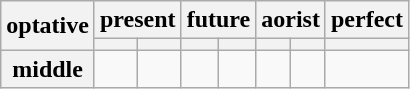<table class="wikitable nowrap">
<tr>
<th rowspan="2">optative</th>
<th colspan="2">present</th>
<th colspan="2">future</th>
<th colspan="2">aorist</th>
<th>perfect</th>
</tr>
<tr>
<th></th>
<th></th>
<th></th>
<th></th>
<th></th>
<th></th>
<th></th>
</tr>
<tr>
<th>middle</th>
<td></td>
<td></td>
<td></td>
<td></td>
<td></td>
<td></td>
<td></td>
</tr>
</table>
